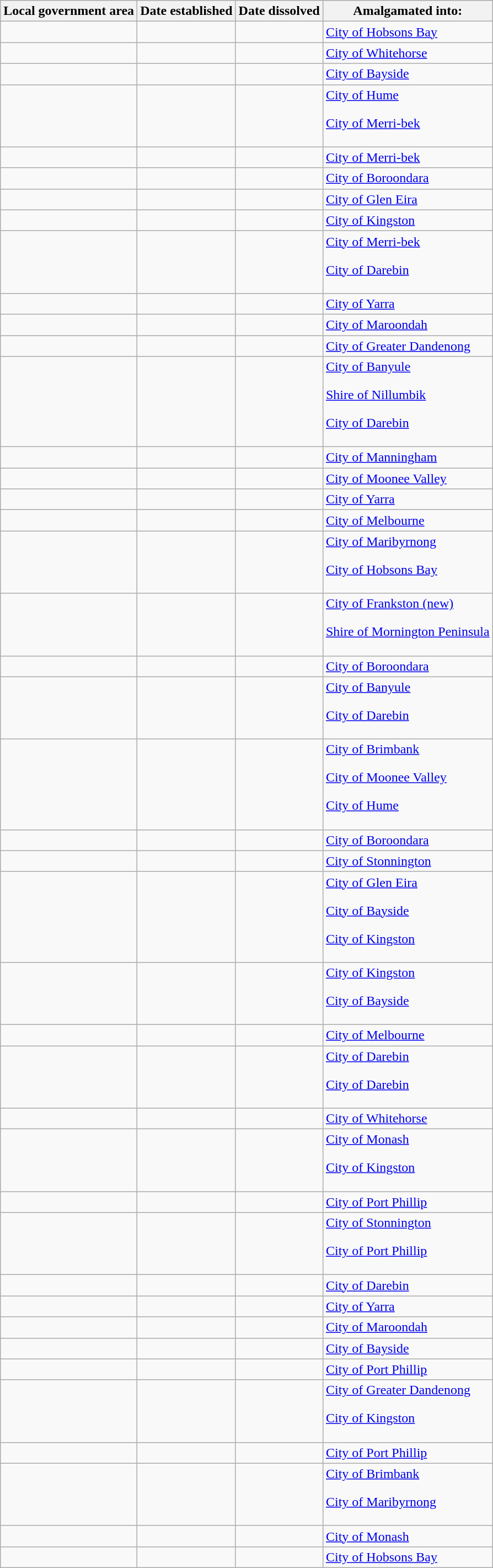<table class="wikitable sortable">
<tr>
<th scope="col">Local government area</th>
<th scope="col">Date established</th>
<th scope="col">Date dissolved</th>
<th>Amalgamated into:</th>
</tr>
<tr>
<td></td>
<td></td>
<td></td>
<td><a href='#'>City of Hobsons Bay</a></td>
</tr>
<tr>
<td></td>
<td></td>
<td></td>
<td><a href='#'>City of Whitehorse</a></td>
</tr>
<tr>
<td></td>
<td></td>
<td></td>
<td><a href='#'>City of Bayside</a></td>
</tr>
<tr>
<td></td>
<td></td>
<td></td>
<td><a href='#'>City of Hume</a><p><a href='#'>City of Merri-bek</a></p></td>
</tr>
<tr>
<td></td>
<td></td>
<td></td>
<td><a href='#'>City of Merri-bek</a></td>
</tr>
<tr>
<td></td>
<td></td>
<td></td>
<td><a href='#'>City of Boroondara</a></td>
</tr>
<tr>
<td></td>
<td></td>
<td></td>
<td><a href='#'>City of Glen Eira</a></td>
</tr>
<tr>
<td></td>
<td></td>
<td></td>
<td><a href='#'>City of Kingston</a></td>
</tr>
<tr>
<td></td>
<td></td>
<td></td>
<td><a href='#'>City of Merri-bek</a><p><a href='#'>City of Darebin</a></p></td>
</tr>
<tr>
<td></td>
<td></td>
<td></td>
<td><a href='#'>City of Yarra</a></td>
</tr>
<tr>
<td></td>
<td></td>
<td></td>
<td><a href='#'>City of Maroondah</a></td>
</tr>
<tr>
<td></td>
<td></td>
<td></td>
<td><a href='#'>City of Greater Dandenong</a></td>
</tr>
<tr>
<td></td>
<td></td>
<td></td>
<td><a href='#'>City of Banyule</a><p><a href='#'>Shire of Nillumbik</a></p><p><a href='#'>City of Darebin</a></p></td>
</tr>
<tr>
<td></td>
<td></td>
<td></td>
<td><a href='#'>City of Manningham</a></td>
</tr>
<tr>
<td></td>
<td></td>
<td></td>
<td><a href='#'>City of Moonee Valley</a></td>
</tr>
<tr>
<td></td>
<td></td>
<td></td>
<td><a href='#'>City of Yarra</a></td>
</tr>
<tr>
<td></td>
<td></td>
<td></td>
<td><a href='#'>City of Melbourne</a></td>
</tr>
<tr>
<td></td>
<td></td>
<td></td>
<td><a href='#'>City of Maribyrnong</a><p><a href='#'>City of Hobsons Bay</a></p></td>
</tr>
<tr>
<td></td>
<td></td>
<td></td>
<td><a href='#'>City of Frankston (new)</a><p><a href='#'>Shire of Mornington Peninsula</a></p></td>
</tr>
<tr>
<td></td>
<td></td>
<td></td>
<td><a href='#'>City of Boroondara</a></td>
</tr>
<tr>
<td></td>
<td></td>
<td></td>
<td><a href='#'>City of Banyule</a><p><a href='#'>City of Darebin</a></p></td>
</tr>
<tr>
<td></td>
<td></td>
<td></td>
<td><a href='#'>City of Brimbank</a><p><a href='#'>City of Moonee Valley</a></p><p><a href='#'>City of Hume</a></p></td>
</tr>
<tr>
<td></td>
<td></td>
<td></td>
<td><a href='#'>City of Boroondara</a></td>
</tr>
<tr>
<td></td>
<td></td>
<td></td>
<td><a href='#'>City of Stonnington</a></td>
</tr>
<tr>
<td></td>
<td></td>
<td></td>
<td><a href='#'>City of Glen Eira</a><p><a href='#'>City of Bayside</a></p><p><a href='#'>City of Kingston</a></p></td>
</tr>
<tr>
<td></td>
<td></td>
<td></td>
<td><a href='#'>City of Kingston</a><p><a href='#'>City of Bayside</a></p></td>
</tr>
<tr>
<td></td>
<td></td>
<td></td>
<td><a href='#'>City of Melbourne</a></td>
</tr>
<tr>
<td></td>
<td></td>
<td></td>
<td><a href='#'>City of Darebin</a><p><a href='#'>City of Darebin</a></p></td>
</tr>
<tr>
<td></td>
<td></td>
<td></td>
<td><a href='#'>City of Whitehorse</a></td>
</tr>
<tr>
<td></td>
<td></td>
<td></td>
<td><a href='#'>City of Monash</a><p><a href='#'>City of Kingston</a></p></td>
</tr>
<tr>
<td></td>
<td></td>
<td></td>
<td><a href='#'>City of Port Phillip</a></td>
</tr>
<tr>
<td></td>
<td></td>
<td></td>
<td><a href='#'>City of Stonnington</a><p><a href='#'>City of Port Phillip</a></p></td>
</tr>
<tr>
<td></td>
<td></td>
<td></td>
<td><a href='#'>City of Darebin</a></td>
</tr>
<tr>
<td></td>
<td></td>
<td></td>
<td><a href='#'>City of Yarra</a></td>
</tr>
<tr>
<td></td>
<td></td>
<td></td>
<td><a href='#'>City of Maroondah</a></td>
</tr>
<tr>
<td></td>
<td></td>
<td></td>
<td><a href='#'>City of Bayside</a></td>
</tr>
<tr>
<td></td>
<td></td>
<td></td>
<td><a href='#'>City of Port Phillip</a></td>
</tr>
<tr>
<td></td>
<td></td>
<td></td>
<td><a href='#'>City of Greater Dandenong</a><p><a href='#'>City of Kingston</a></p></td>
</tr>
<tr>
<td></td>
<td></td>
<td></td>
<td><a href='#'>City of Port Phillip</a></td>
</tr>
<tr>
<td></td>
<td></td>
<td></td>
<td><a href='#'>City of Brimbank</a><p><a href='#'>City of Maribyrnong</a></p></td>
</tr>
<tr>
<td></td>
<td></td>
<td></td>
<td><a href='#'>City of Monash</a></td>
</tr>
<tr>
<td></td>
<td></td>
<td></td>
<td><a href='#'>City of Hobsons Bay</a></td>
</tr>
</table>
